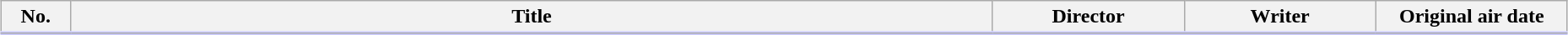<table class="wikitable" style="width:98%; margin:auto; background:#FFF;">
<tr style="border-bottom: 3px solid #CCF;">
<th style="width:3em;">No.</th>
<th>Title</th>
<th style="width:9em;">Director</th>
<th style="width:9em;">Writer</th>
<th style="width:9em;">Original air date</th>
</tr>
<tr>
</tr>
</table>
